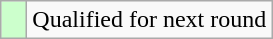<table class="wikitable">
<tr>
<td style="width:10px; background:#cfc"></td>
<td>Qualified for next round</td>
</tr>
</table>
